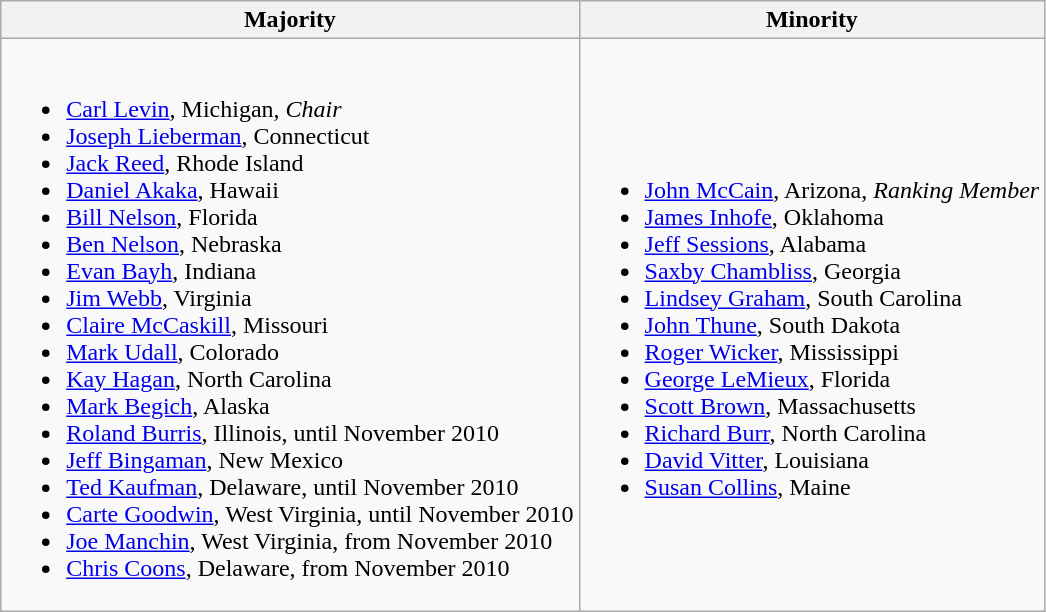<table class=wikitable>
<tr>
<th>Majority</th>
<th>Minority</th>
</tr>
<tr>
<td><br><ul><li><a href='#'>Carl Levin</a>, Michigan, <em>Chair</em></li><li><span><a href='#'>Joseph Lieberman</a>, Connecticut</span></li><li><a href='#'>Jack Reed</a>, Rhode Island</li><li><a href='#'>Daniel Akaka</a>, Hawaii</li><li><a href='#'>Bill Nelson</a>, Florida</li><li><a href='#'>Ben Nelson</a>, Nebraska</li><li><a href='#'>Evan Bayh</a>, Indiana</li><li><a href='#'>Jim Webb</a>, Virginia</li><li><a href='#'>Claire McCaskill</a>, Missouri</li><li><a href='#'>Mark Udall</a>, Colorado</li><li><a href='#'>Kay Hagan</a>, North Carolina</li><li><a href='#'>Mark Begich</a>, Alaska</li><li><a href='#'>Roland Burris</a>, Illinois, until November 2010</li><li><a href='#'>Jeff Bingaman</a>, New Mexico</li><li><a href='#'>Ted Kaufman</a>, Delaware, until November 2010</li><li><a href='#'>Carte Goodwin</a>, West Virginia, until November 2010</li><li><a href='#'>Joe Manchin</a>, West Virginia, from November 2010</li><li><a href='#'>Chris Coons</a>, Delaware, from November 2010</li></ul></td>
<td><br><ul><li><a href='#'>John McCain</a>, Arizona, <em>Ranking Member</em></li><li><a href='#'>James Inhofe</a>, Oklahoma</li><li><a href='#'>Jeff Sessions</a>, Alabama</li><li><a href='#'>Saxby Chambliss</a>, Georgia</li><li><a href='#'>Lindsey Graham</a>, South Carolina</li><li><a href='#'>John Thune</a>, South Dakota</li><li><a href='#'>Roger Wicker</a>, Mississippi</li><li><a href='#'>George LeMieux</a>, Florida</li><li><a href='#'>Scott Brown</a>, Massachusetts</li><li><a href='#'>Richard Burr</a>, North Carolina</li><li><a href='#'>David Vitter</a>, Louisiana</li><li><a href='#'>Susan Collins</a>, Maine</li></ul></td>
</tr>
</table>
